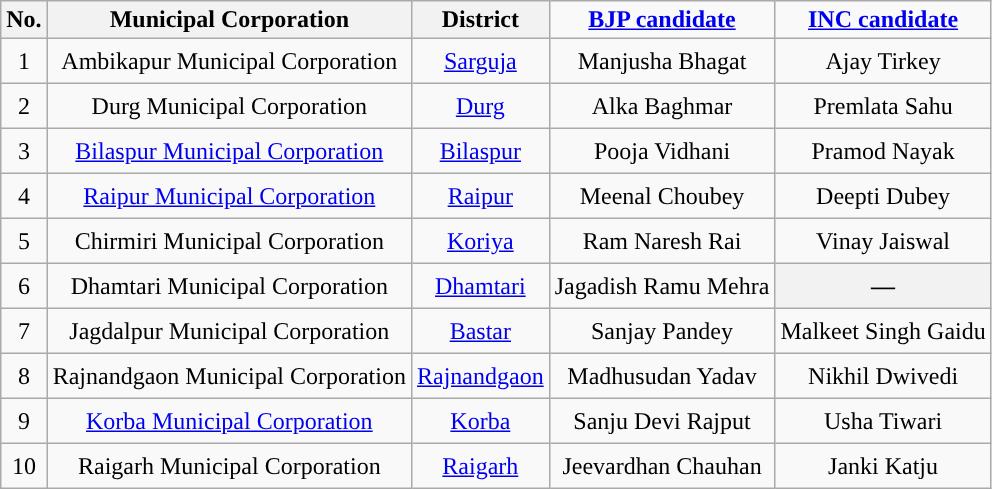<table class="wikitable sortable" style="text-align:center">
<tr>
<th align="Centre">No.</th>
<th align="Centre">Municipal Corporation</th>
<th align="Centre">District</th>
<td><a href='#'><span><strong>BJP candidate</strong></span></a></td>
<td><a href='#'><span><strong>INC candidate</strong></span></a></td>
</tr>
<tr style="text-align:center; height:30px;">
<td>1</td>
<td>Ambikapur Municipal Corporation</td>
<td><a href='#'>Sarguja</a></td>
<td>Manjusha Bhagat</td>
<td>Ajay Tirkey</td>
</tr>
<tr style="text-align:center; height:30px;">
<td>2</td>
<td>Durg Municipal Corporation</td>
<td><a href='#'>Durg</a></td>
<td>Alka Baghmar</td>
<td>Premlata Sahu</td>
</tr>
<tr style="text-align:center; height:30px;">
<td>3</td>
<td><a href='#'>Bilaspur Municipal Corporation</a></td>
<td><a href='#'>Bilaspur</a></td>
<td>Pooja Vidhani</td>
<td>Pramod Nayak</td>
</tr>
<tr style="text-align:center; height:30px;">
<td>4</td>
<td><a href='#'>Raipur Municipal Corporation</a></td>
<td><a href='#'>Raipur</a></td>
<td>Meenal Choubey</td>
<td>Deepti Dubey</td>
</tr>
<tr style="text-align:center; height:30px;">
<td>5</td>
<td>Chirmiri Municipal Corporation</td>
<td><a href='#'>Koriya</a></td>
<td>Ram Naresh Rai</td>
<td>Vinay Jaiswal</td>
</tr>
<tr style="text-align:center; height:30px;">
<td>6</td>
<td>Dhamtari Municipal Corporation</td>
<td><a href='#'>Dhamtari</a></td>
<td>Jagadish Ramu Mehra</td>
<th>—</th>
</tr>
<tr style="text-align:center; height:30px;">
<td>7</td>
<td>Jagdalpur Municipal Corporation</td>
<td><a href='#'>Bastar</a></td>
<td>Sanjay Pandey</td>
<td>Malkeet Singh Gaidu</td>
</tr>
<tr style="text-align:center; height:30px;">
<td>8</td>
<td>Rajnandgaon Municipal Corporation</td>
<td><a href='#'>Rajnandgaon</a></td>
<td>Madhusudan Yadav</td>
<td>Nikhil Dwivedi</td>
</tr>
<tr style="text-align:center; height:30px;">
<td>9</td>
<td><a href='#'>Korba Municipal Corporation</a></td>
<td><a href='#'>Korba</a></td>
<td>Sanju Devi Rajput</td>
<td>Usha Tiwari</td>
</tr>
<tr style="text-align:center; height:30px;">
<td>10</td>
<td>Raigarh Municipal Corporation</td>
<td><a href='#'>Raigarh</a></td>
<td>Jeevardhan Chauhan</td>
<td>Janki Katju</td>
</tr>
</table>
